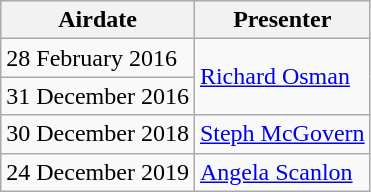<table class="wikitable">
<tr>
<th>Airdate</th>
<th>Presenter</th>
</tr>
<tr>
<td>28 February 2016</td>
<td rowspan="2"><a href='#'>Richard Osman</a></td>
</tr>
<tr>
<td>31 December 2016</td>
</tr>
<tr>
<td>30 December 2018</td>
<td><a href='#'>Steph McGovern</a></td>
</tr>
<tr>
<td>24 December 2019</td>
<td><a href='#'>Angela Scanlon</a></td>
</tr>
</table>
